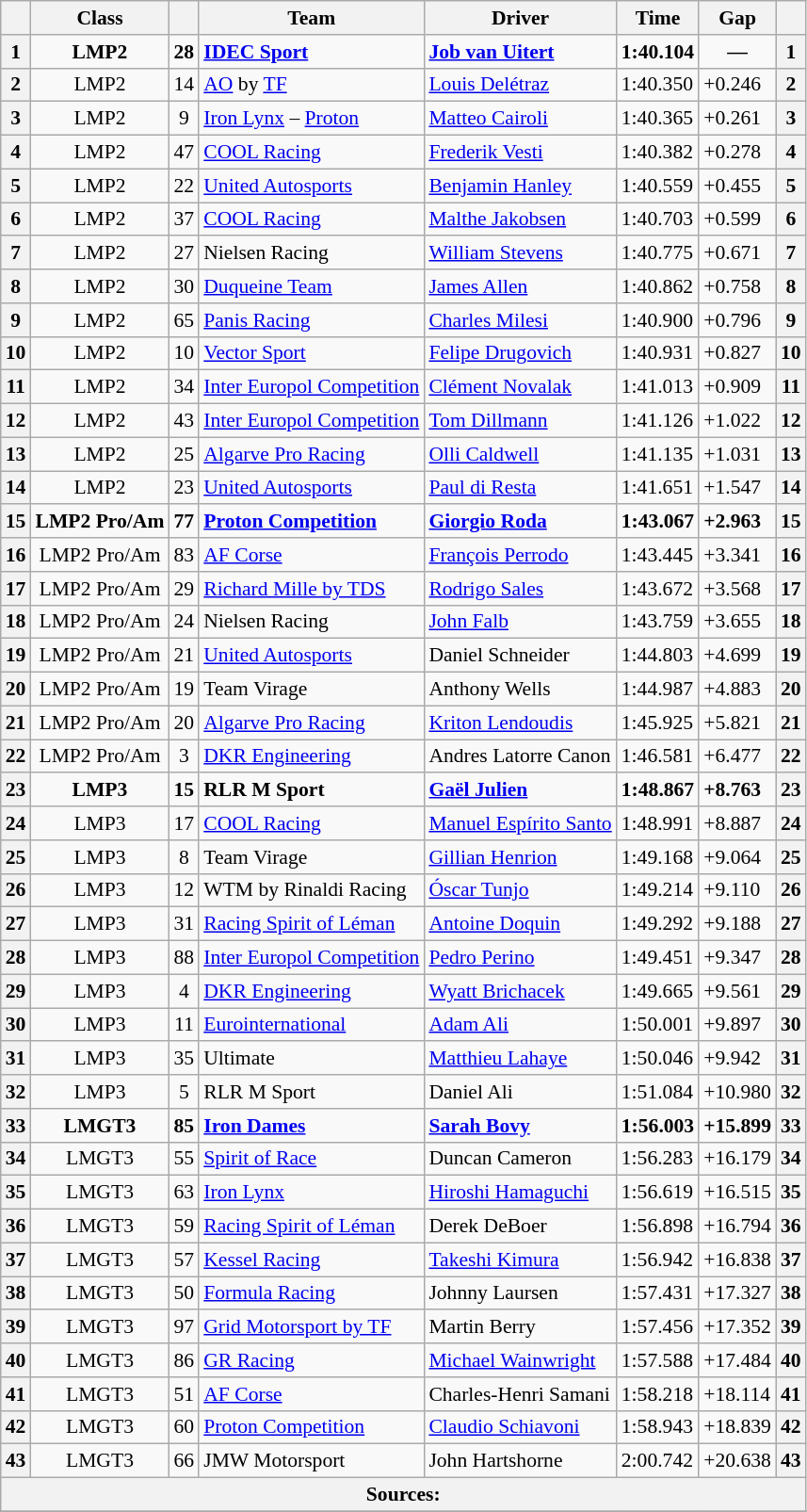<table class="wikitable sortable" style="font-size: 90%;">
<tr>
<th></th>
<th class="unsortable">Class</th>
<th class="unsortable"></th>
<th class="unsortable">Team</th>
<th class="unsortable">Driver</th>
<th class="unsortable">Time</th>
<th class="unsortable">Gap</th>
<th></th>
</tr>
<tr style="font-weight: bold;">
<th>1</th>
<td align="center">LMP2</td>
<td align="center">28</td>
<td> <a href='#'>IDEC Sport</a></td>
<td> <a href='#'>Job van Uitert</a></td>
<td>1:40.104</td>
<td align="center">—</td>
<th>1</th>
</tr>
<tr>
<th>2</th>
<td align="center">LMP2</td>
<td align="center">14</td>
<td> <a href='#'>AO</a> by <a href='#'>TF</a></td>
<td> <a href='#'>Louis Delétraz</a></td>
<td>1:40.350</td>
<td>+0.246</td>
<th>2</th>
</tr>
<tr>
<th>3</th>
<td align="center">LMP2</td>
<td align="center">9</td>
<td> <a href='#'>Iron Lynx</a> – <a href='#'>Proton</a></td>
<td> <a href='#'>Matteo Cairoli</a></td>
<td>1:40.365</td>
<td>+0.261</td>
<th>3</th>
</tr>
<tr>
<th>4</th>
<td align="center">LMP2</td>
<td align="center">47</td>
<td> <a href='#'>COOL Racing</a></td>
<td> <a href='#'>Frederik Vesti</a></td>
<td>1:40.382</td>
<td>+0.278</td>
<th>4</th>
</tr>
<tr>
<th>5</th>
<td align="center">LMP2</td>
<td align="center">22</td>
<td> <a href='#'>United Autosports</a></td>
<td> <a href='#'>Benjamin Hanley</a></td>
<td>1:40.559</td>
<td>+0.455</td>
<th>5</th>
</tr>
<tr>
<th>6</th>
<td align="center">LMP2</td>
<td align="center">37</td>
<td> <a href='#'>COOL Racing</a></td>
<td> <a href='#'>Malthe Jakobsen</a></td>
<td>1:40.703</td>
<td>+0.599</td>
<th>6</th>
</tr>
<tr>
<th>7</th>
<td align="center">LMP2</td>
<td align="center">27</td>
<td> Nielsen Racing</td>
<td> <a href='#'>William Stevens</a></td>
<td>1:40.775</td>
<td>+0.671</td>
<th>7</th>
</tr>
<tr>
<th>8</th>
<td align="center">LMP2</td>
<td align="center">30</td>
<td> <a href='#'>Duqueine Team</a></td>
<td> <a href='#'>James Allen</a></td>
<td>1:40.862</td>
<td>+0.758</td>
<th>8</th>
</tr>
<tr>
<th>9</th>
<td align="center">LMP2</td>
<td align="center">65</td>
<td> <a href='#'>Panis Racing</a></td>
<td> <a href='#'>Charles Milesi</a></td>
<td>1:40.900</td>
<td>+0.796</td>
<th>9</th>
</tr>
<tr>
<th>10</th>
<td align="center">LMP2</td>
<td align="center">10</td>
<td> <a href='#'>Vector Sport</a></td>
<td> <a href='#'>Felipe Drugovich</a></td>
<td>1:40.931</td>
<td>+0.827</td>
<th>10</th>
</tr>
<tr>
<th>11</th>
<td align="center">LMP2</td>
<td align="center">34</td>
<td> <a href='#'>Inter Europol Competition</a></td>
<td> <a href='#'>Clément Novalak</a></td>
<td>1:41.013</td>
<td>+0.909</td>
<th>11</th>
</tr>
<tr>
<th>12</th>
<td align="center">LMP2</td>
<td align="center">43</td>
<td> <a href='#'>Inter Europol Competition</a></td>
<td> <a href='#'>Tom Dillmann</a></td>
<td>1:41.126</td>
<td>+1.022</td>
<th>12</th>
</tr>
<tr>
<th>13</th>
<td align="center">LMP2</td>
<td align="center">25</td>
<td> <a href='#'>Algarve Pro Racing</a></td>
<td> <a href='#'>Olli Caldwell</a></td>
<td>1:41.135</td>
<td>+1.031</td>
<th>13</th>
</tr>
<tr>
<th>14</th>
<td align="center">LMP2</td>
<td align="center">23</td>
<td> <a href='#'>United Autosports</a></td>
<td> <a href='#'>Paul di Resta</a></td>
<td>1:41.651</td>
<td>+1.547</td>
<th>14</th>
</tr>
<tr style="font-weight: bold;">
<th>15</th>
<td align="center">LMP2 Pro/Am</td>
<td align="center">77</td>
<td> <a href='#'>Proton Competition</a></td>
<td> <a href='#'>Giorgio Roda</a></td>
<td>1:43.067</td>
<td>+2.963</td>
<th>15</th>
</tr>
<tr>
<th>16</th>
<td align="center">LMP2 Pro/Am</td>
<td align="center">83</td>
<td> <a href='#'>AF Corse</a></td>
<td> <a href='#'>François Perrodo</a></td>
<td>1:43.445</td>
<td>+3.341</td>
<th>16</th>
</tr>
<tr>
<th>17</th>
<td align="center">LMP2 Pro/Am</td>
<td align="center">29</td>
<td> <a href='#'>Richard Mille by TDS</a></td>
<td> <a href='#'>Rodrigo Sales</a></td>
<td>1:43.672</td>
<td>+3.568</td>
<th>17</th>
</tr>
<tr>
<th>18</th>
<td align="center">LMP2 Pro/Am</td>
<td align="center">24</td>
<td> Nielsen Racing</td>
<td> <a href='#'>John Falb</a></td>
<td>1:43.759</td>
<td>+3.655</td>
<th>18</th>
</tr>
<tr>
<th>19</th>
<td align="center">LMP2 Pro/Am</td>
<td align="center">21</td>
<td> <a href='#'>United Autosports</a></td>
<td> Daniel Schneider</td>
<td>1:44.803</td>
<td>+4.699</td>
<th>19</th>
</tr>
<tr>
<th>20</th>
<td align="center">LMP2 Pro/Am</td>
<td align="center">19</td>
<td> Team Virage</td>
<td> Anthony Wells</td>
<td>1:44.987</td>
<td>+4.883</td>
<th>20</th>
</tr>
<tr>
<th>21</th>
<td align="center">LMP2 Pro/Am</td>
<td align="center">20</td>
<td> <a href='#'>Algarve Pro Racing</a></td>
<td> <a href='#'>Kriton Lendoudis</a></td>
<td>1:45.925</td>
<td>+5.821</td>
<th>21</th>
</tr>
<tr>
<th>22</th>
<td align="center">LMP2 Pro/Am</td>
<td align="center">3</td>
<td> <a href='#'>DKR Engineering</a></td>
<td> Andres Latorre Canon</td>
<td>1:46.581</td>
<td>+6.477</td>
<th>22</th>
</tr>
<tr style="font-weight: bold;">
<th>23</th>
<td align="center">LMP3</td>
<td align="center">15</td>
<td> RLR M Sport</td>
<td> <a href='#'>Gaël Julien</a></td>
<td>1:48.867</td>
<td>+8.763</td>
<th>23</th>
</tr>
<tr>
<th>24</th>
<td align="center">LMP3</td>
<td align="center">17</td>
<td> <a href='#'>COOL Racing</a></td>
<td> <a href='#'>Manuel Espírito Santo</a></td>
<td>1:48.991</td>
<td>+8.887</td>
<th>24</th>
</tr>
<tr>
<th>25</th>
<td align="center">LMP3</td>
<td align="center">8</td>
<td> Team Virage</td>
<td> <a href='#'>Gillian Henrion</a></td>
<td>1:49.168</td>
<td>+9.064</td>
<th>25</th>
</tr>
<tr>
<th>26</th>
<td align="center">LMP3</td>
<td align="center">12</td>
<td> WTM by Rinaldi Racing</td>
<td> <a href='#'>Óscar Tunjo</a></td>
<td>1:49.214</td>
<td>+9.110</td>
<th>26</th>
</tr>
<tr>
<th>27</th>
<td align="center">LMP3</td>
<td align="center">31</td>
<td> <a href='#'>Racing Spirit of Léman</a></td>
<td> <a href='#'>Antoine Doquin</a></td>
<td>1:49.292</td>
<td>+9.188</td>
<th>27</th>
</tr>
<tr>
<th>28</th>
<td align="center">LMP3</td>
<td align="center">88</td>
<td> <a href='#'>Inter Europol Competition</a></td>
<td> <a href='#'>Pedro Perino</a></td>
<td>1:49.451</td>
<td>+9.347</td>
<th>28</th>
</tr>
<tr>
<th>29</th>
<td align="center">LMP3</td>
<td align="center">4</td>
<td> <a href='#'>DKR Engineering</a></td>
<td> <a href='#'>Wyatt Brichacek</a></td>
<td>1:49.665</td>
<td>+9.561</td>
<th>29</th>
</tr>
<tr>
<th>30</th>
<td align="center">LMP3</td>
<td align="center">11</td>
<td> <a href='#'>Eurointernational</a></td>
<td> <a href='#'>Adam Ali</a></td>
<td>1:50.001</td>
<td>+9.897</td>
<th>30</th>
</tr>
<tr>
<th>31</th>
<td align="center">LMP3</td>
<td align="center">35</td>
<td> Ultimate</td>
<td> <a href='#'>Matthieu Lahaye</a></td>
<td>1:50.046</td>
<td>+9.942</td>
<th>31</th>
</tr>
<tr>
<th>32</th>
<td align="center">LMP3</td>
<td align="center">5</td>
<td> RLR M Sport</td>
<td> Daniel Ali</td>
<td>1:51.084</td>
<td>+10.980</td>
<th>32</th>
</tr>
<tr style="font-weight: bold;">
<th>33</th>
<td align="center">LMGT3</td>
<td align="center">85</td>
<td> <a href='#'>Iron Dames</a></td>
<td> <a href='#'>Sarah Bovy</a></td>
<td>1:56.003</td>
<td>+15.899</td>
<th>33</th>
</tr>
<tr>
<th>34</th>
<td align="center">LMGT3</td>
<td align="center">55</td>
<td> <a href='#'>Spirit of Race</a></td>
<td> Duncan Cameron</td>
<td>1:56.283</td>
<td>+16.179</td>
<th>34</th>
</tr>
<tr>
<th>35</th>
<td align="center">LMGT3</td>
<td align="center">63</td>
<td> <a href='#'>Iron Lynx</a></td>
<td> <a href='#'>Hiroshi Hamaguchi</a></td>
<td>1:56.619</td>
<td>+16.515</td>
<th>35</th>
</tr>
<tr>
<th>36</th>
<td align="center">LMGT3</td>
<td align="center">59</td>
<td> <a href='#'>Racing Spirit of Léman</a></td>
<td> Derek DeBoer</td>
<td>1:56.898</td>
<td>+16.794</td>
<th>36</th>
</tr>
<tr>
<th>37</th>
<td align="center">LMGT3</td>
<td align="center">57</td>
<td> <a href='#'>Kessel Racing</a></td>
<td> <a href='#'>Takeshi Kimura</a></td>
<td>1:56.942</td>
<td>+16.838</td>
<th>37</th>
</tr>
<tr>
<th>38</th>
<td align="center">LMGT3</td>
<td align="center">50</td>
<td> <a href='#'>Formula Racing</a></td>
<td> Johnny Laursen</td>
<td>1:57.431</td>
<td>+17.327</td>
<th>38</th>
</tr>
<tr>
<th>39</th>
<td align="center">LMGT3</td>
<td align="center">97</td>
<td> <a href='#'>Grid Motorsport by TF</a></td>
<td> Martin Berry</td>
<td>1:57.456</td>
<td>+17.352</td>
<th>39</th>
</tr>
<tr>
<th>40</th>
<td align="center">LMGT3</td>
<td align="center">86</td>
<td> <a href='#'>GR Racing</a></td>
<td> <a href='#'>Michael Wainwright</a></td>
<td>1:57.588</td>
<td>+17.484</td>
<th>40</th>
</tr>
<tr>
<th>41</th>
<td align="center">LMGT3</td>
<td align="center">51</td>
<td> <a href='#'>AF Corse</a></td>
<td> Charles-Henri Samani</td>
<td>1:58.218</td>
<td>+18.114</td>
<th>41</th>
</tr>
<tr>
<th>42</th>
<td align="center">LMGT3</td>
<td align="center">60</td>
<td> <a href='#'>Proton Competition</a></td>
<td> <a href='#'>Claudio Schiavoni</a></td>
<td>1:58.943</td>
<td>+18.839</td>
<th>42</th>
</tr>
<tr>
<th>43</th>
<td align="center">LMGT3</td>
<td align="center">66</td>
<td> JMW Motorsport</td>
<td> John Hartshorne</td>
<td>2:00.742</td>
<td>+20.638</td>
<th>43</th>
</tr>
<tr>
<th colspan="8">Sources:</th>
</tr>
<tr>
</tr>
</table>
